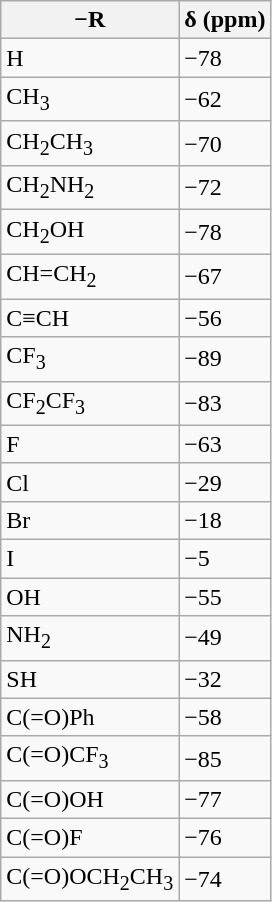<table class="wikitable sortable">
<tr>
<th>−R</th>
<th>δ (ppm)</th>
</tr>
<tr>
<td>H</td>
<td>−78</td>
</tr>
<tr>
<td>CH<sub>3</sub></td>
<td>−62</td>
</tr>
<tr>
<td>CH<sub>2</sub>CH<sub>3</sub></td>
<td>−70</td>
</tr>
<tr>
<td>CH<sub>2</sub>NH<sub>2</sub></td>
<td>−72</td>
</tr>
<tr>
<td>CH<sub>2</sub>OH</td>
<td>−78</td>
</tr>
<tr>
<td>CH=CH<sub>2</sub></td>
<td>−67</td>
</tr>
<tr>
<td>C≡CH</td>
<td>−56</td>
</tr>
<tr>
<td>CF<sub>3</sub></td>
<td>−89</td>
</tr>
<tr>
<td>CF<sub>2</sub>CF<sub>3</sub></td>
<td>−83</td>
</tr>
<tr>
<td>F</td>
<td>−63</td>
</tr>
<tr>
<td>Cl</td>
<td>−29</td>
</tr>
<tr>
<td>Br</td>
<td>−18</td>
</tr>
<tr>
<td>I</td>
<td>−5</td>
</tr>
<tr>
<td>OH</td>
<td>−55</td>
</tr>
<tr>
<td>NH<sub>2</sub></td>
<td>−49</td>
</tr>
<tr>
<td>SH</td>
<td>−32</td>
</tr>
<tr>
<td>C(=O)Ph</td>
<td>−58</td>
</tr>
<tr>
<td>C(=O)CF<sub>3</sub></td>
<td>−85</td>
</tr>
<tr>
<td>C(=O)OH</td>
<td>−77</td>
</tr>
<tr>
<td>C(=O)F</td>
<td>−76</td>
</tr>
<tr>
<td>C(=O)OCH<sub>2</sub>CH<sub>3</sub></td>
<td>−74</td>
</tr>
</table>
